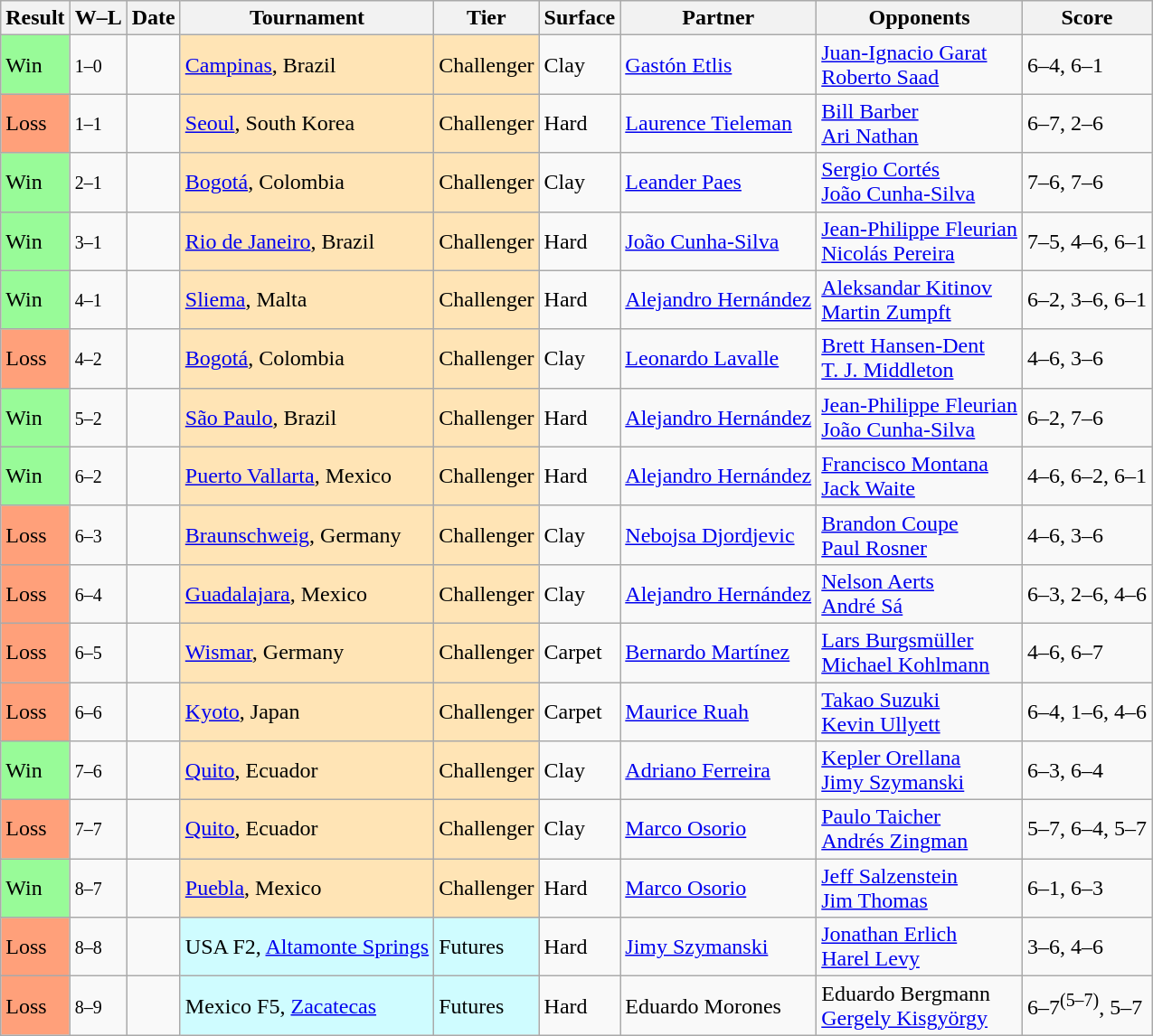<table class="sortable wikitable">
<tr>
<th>Result</th>
<th class="unsortable">W–L</th>
<th>Date</th>
<th>Tournament</th>
<th>Tier</th>
<th>Surface</th>
<th>Partner</th>
<th>Opponents</th>
<th class="unsortable">Score</th>
</tr>
<tr>
<td style="background:#98fb98;">Win</td>
<td><small>1–0</small></td>
<td></td>
<td style="background:moccasin;"><a href='#'>Campinas</a>, Brazil</td>
<td style="background:moccasin;">Challenger</td>
<td>Clay</td>
<td> <a href='#'>Gastón Etlis</a></td>
<td> <a href='#'>Juan-Ignacio Garat</a> <br>  <a href='#'>Roberto Saad</a></td>
<td>6–4, 6–1</td>
</tr>
<tr>
<td style="background:#ffa07a;">Loss</td>
<td><small>1–1</small></td>
<td></td>
<td style="background:moccasin;"><a href='#'>Seoul</a>, South Korea</td>
<td style="background:moccasin;">Challenger</td>
<td>Hard</td>
<td> <a href='#'>Laurence Tieleman</a></td>
<td> <a href='#'>Bill Barber</a> <br>  <a href='#'>Ari Nathan</a></td>
<td>6–7, 2–6</td>
</tr>
<tr>
<td style="background:#98fb98;">Win</td>
<td><small>2–1</small></td>
<td></td>
<td style="background:moccasin;"><a href='#'>Bogotá</a>, Colombia</td>
<td style="background:moccasin;">Challenger</td>
<td>Clay</td>
<td> <a href='#'>Leander Paes</a></td>
<td> <a href='#'>Sergio Cortés</a> <br>  <a href='#'>João Cunha-Silva</a></td>
<td>7–6, 7–6</td>
</tr>
<tr>
<td style="background:#98fb98;">Win</td>
<td><small>3–1</small></td>
<td></td>
<td style="background:moccasin;"><a href='#'>Rio de Janeiro</a>, Brazil</td>
<td style="background:moccasin;">Challenger</td>
<td>Hard</td>
<td> <a href='#'>João Cunha-Silva</a></td>
<td> <a href='#'>Jean-Philippe Fleurian</a> <br>  <a href='#'>Nicolás Pereira</a></td>
<td>7–5, 4–6, 6–1</td>
</tr>
<tr>
<td style="background:#98fb98;">Win</td>
<td><small>4–1</small></td>
<td></td>
<td style="background:moccasin;"><a href='#'>Sliema</a>, Malta</td>
<td style="background:moccasin;">Challenger</td>
<td>Hard</td>
<td> <a href='#'>Alejandro Hernández</a></td>
<td> <a href='#'>Aleksandar Kitinov</a> <br>  <a href='#'>Martin Zumpft</a></td>
<td>6–2, 3–6, 6–1</td>
</tr>
<tr>
<td style="background:#ffa07a;">Loss</td>
<td><small>4–2</small></td>
<td></td>
<td style="background:moccasin;"><a href='#'>Bogotá</a>, Colombia</td>
<td style="background:moccasin;">Challenger</td>
<td>Clay</td>
<td> <a href='#'>Leonardo Lavalle</a></td>
<td> <a href='#'>Brett Hansen-Dent</a> <br>  <a href='#'>T. J. Middleton</a></td>
<td>4–6, 3–6</td>
</tr>
<tr>
<td style="background:#98fb98;">Win</td>
<td><small>5–2</small></td>
<td></td>
<td style="background:moccasin;"><a href='#'>São Paulo</a>, Brazil</td>
<td style="background:moccasin;">Challenger</td>
<td>Hard</td>
<td> <a href='#'>Alejandro Hernández</a></td>
<td> <a href='#'>Jean-Philippe Fleurian</a> <br>  <a href='#'>João Cunha-Silva</a></td>
<td>6–2, 7–6</td>
</tr>
<tr>
<td style="background:#98fb98;">Win</td>
<td><small>6–2</small></td>
<td></td>
<td style="background:moccasin;"><a href='#'>Puerto Vallarta</a>, Mexico</td>
<td style="background:moccasin;">Challenger</td>
<td>Hard</td>
<td> <a href='#'>Alejandro Hernández</a></td>
<td> <a href='#'>Francisco Montana</a> <br>  <a href='#'>Jack Waite</a></td>
<td>4–6, 6–2, 6–1</td>
</tr>
<tr>
<td style="background:#ffa07a;">Loss</td>
<td><small>6–3</small></td>
<td></td>
<td style="background:moccasin;"><a href='#'>Braunschweig</a>, Germany</td>
<td style="background:moccasin;">Challenger</td>
<td>Clay</td>
<td> <a href='#'>Nebojsa Djordjevic</a></td>
<td> <a href='#'>Brandon Coupe</a> <br>  <a href='#'>Paul Rosner</a></td>
<td>4–6, 3–6</td>
</tr>
<tr>
<td style="background:#ffa07a;">Loss</td>
<td><small>6–4</small></td>
<td></td>
<td style="background:moccasin;"><a href='#'>Guadalajara</a>, Mexico</td>
<td style="background:moccasin;">Challenger</td>
<td>Clay</td>
<td> <a href='#'>Alejandro Hernández</a></td>
<td> <a href='#'>Nelson Aerts</a> <br>  <a href='#'>André Sá</a></td>
<td>6–3, 2–6, 4–6</td>
</tr>
<tr>
<td style="background:#ffa07a;">Loss</td>
<td><small>6–5</small></td>
<td></td>
<td style="background:moccasin;"><a href='#'>Wismar</a>, Germany</td>
<td style="background:moccasin;">Challenger</td>
<td>Carpet</td>
<td> <a href='#'>Bernardo Martínez</a></td>
<td> <a href='#'>Lars Burgsmüller</a> <br>  <a href='#'>Michael Kohlmann</a></td>
<td>4–6, 6–7</td>
</tr>
<tr>
<td style="background:#ffa07a;">Loss</td>
<td><small>6–6</small></td>
<td></td>
<td style="background:moccasin;"><a href='#'>Kyoto</a>, Japan</td>
<td style="background:moccasin;">Challenger</td>
<td>Carpet</td>
<td> <a href='#'>Maurice Ruah</a></td>
<td> <a href='#'>Takao Suzuki</a> <br>  <a href='#'>Kevin Ullyett</a></td>
<td>6–4, 1–6, 4–6</td>
</tr>
<tr>
<td style="background:#98fb98;">Win</td>
<td><small>7–6</small></td>
<td></td>
<td style="background:moccasin;"><a href='#'>Quito</a>, Ecuador</td>
<td style="background:moccasin;">Challenger</td>
<td>Clay</td>
<td> <a href='#'>Adriano Ferreira</a></td>
<td> <a href='#'>Kepler Orellana</a> <br>  <a href='#'>Jimy Szymanski</a></td>
<td>6–3, 6–4</td>
</tr>
<tr>
<td style="background:#ffa07a;">Loss</td>
<td><small>7–7</small></td>
<td></td>
<td style="background:moccasin;"><a href='#'>Quito</a>, Ecuador</td>
<td style="background:moccasin;">Challenger</td>
<td>Clay</td>
<td> <a href='#'>Marco Osorio</a></td>
<td> <a href='#'>Paulo Taicher</a> <br>  <a href='#'>Andrés Zingman</a></td>
<td>5–7, 6–4, 5–7</td>
</tr>
<tr>
<td style="background:#98fb98;">Win</td>
<td><small>8–7</small></td>
<td></td>
<td style="background:moccasin;"><a href='#'>Puebla</a>, Mexico</td>
<td style="background:moccasin;">Challenger</td>
<td>Hard</td>
<td> <a href='#'>Marco Osorio</a></td>
<td> <a href='#'>Jeff Salzenstein</a> <br>  <a href='#'>Jim Thomas</a></td>
<td>6–1, 6–3</td>
</tr>
<tr>
<td style="background:#ffa07a;">Loss</td>
<td><small>8–8</small></td>
<td></td>
<td style="background:#cffcff;">USA F2, <a href='#'>Altamonte Springs</a></td>
<td style="background:#cffcff;">Futures</td>
<td>Hard</td>
<td> <a href='#'>Jimy Szymanski</a></td>
<td> <a href='#'>Jonathan Erlich</a> <br>  <a href='#'>Harel Levy</a></td>
<td>3–6, 4–6</td>
</tr>
<tr>
<td style="background:#ffa07a;">Loss</td>
<td><small>8–9</small></td>
<td></td>
<td style="background:#cffcff;">Mexico F5, <a href='#'>Zacatecas</a></td>
<td style="background:#cffcff;">Futures</td>
<td>Hard</td>
<td> Eduardo Morones</td>
<td> Eduardo Bergmann <br>  <a href='#'>Gergely Kisgyörgy</a></td>
<td>6–7<sup>(5–7)</sup>, 5–7</td>
</tr>
</table>
